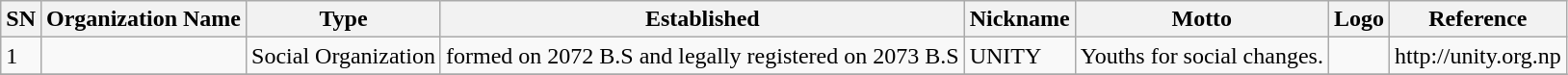<table class="wikitable">
<tr>
<th>SN</th>
<th>Organization Name</th>
<th>Type</th>
<th>Established</th>
<th>Nickname</th>
<th>Motto</th>
<th>Logo</th>
<th>Reference</th>
</tr>
<tr>
<td>1</td>
<td></td>
<td>Social Organization</td>
<td>formed on 2072 B.S and legally registered on 2073 B.S</td>
<td>UNITY</td>
<td>Youths for social changes.</td>
<td></td>
<td>http://unity.org.np</td>
</tr>
<tr>
</tr>
</table>
